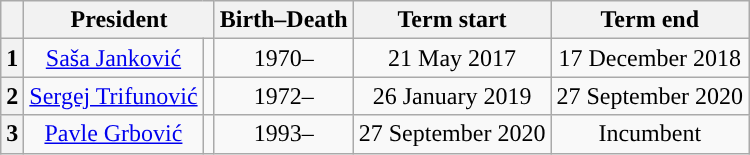<table class="wikitable" style="text-align:center">
<tr>
<th></th>
<th colspan="2">President</th>
<th>Birth–Death</th>
<th>Term start</th>
<th>Term end</th>
</tr>
<tr>
<th style="background:">1</th>
<td><a href='#'>Saša Janković</a></td>
<td></td>
<td>1970–</td>
<td>21 May 2017</td>
<td>17 December 2018</td>
</tr>
<tr>
<th style="background:">2</th>
<td><a href='#'>Sergej Trifunović</a></td>
<td></td>
<td>1972–</td>
<td>26 January 2019</td>
<td>27 September 2020</td>
</tr>
<tr>
<th style="background:">3</th>
<td><a href='#'>Pavle Grbović</a></td>
<td></td>
<td>1993–</td>
<td>27 September 2020</td>
<td>Incumbent</td>
</tr>
</table>
